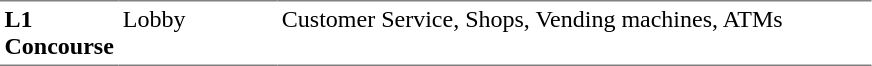<table table border=0 cellspacing=0 cellpadding=3>
<tr>
<td style="border-bottom:solid 1px gray; border-top:solid 1px gray;" valign=top width=50><strong>L1<br>Concourse</strong></td>
<td style="border-bottom:solid 1px gray; border-top:solid 1px gray;" valign=top width=100>Lobby</td>
<td style="border-bottom:solid 1px gray; border-top:solid 1px gray;" valign=top width=390>Customer Service, Shops, Vending machines, ATMs</td>
</tr>
</table>
